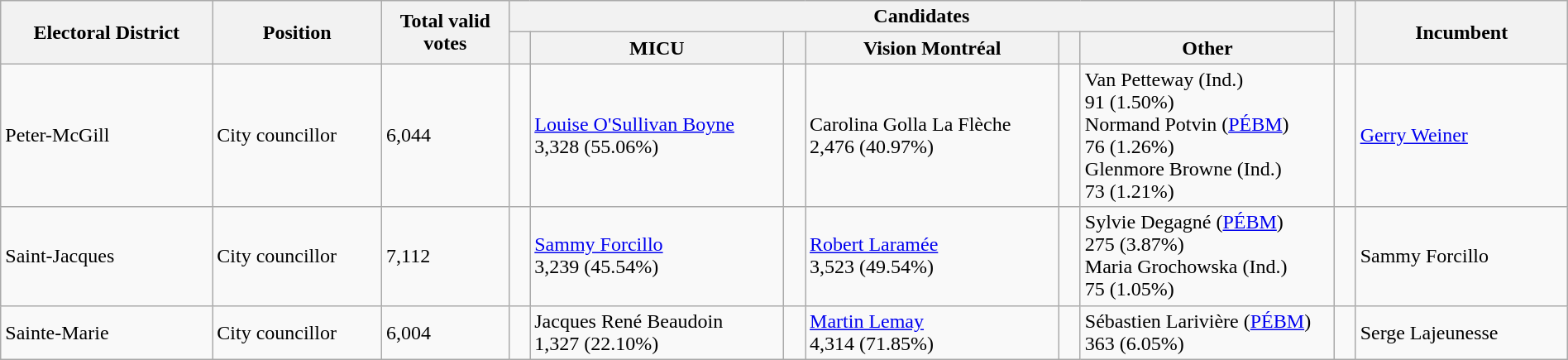<table class="wikitable" width="100%">
<tr>
<th width=10% rowspan=2>Electoral District</th>
<th width=8% rowspan=2>Position</th>
<th width=6% rowspan=2>Total valid votes</th>
<th colspan=6>Candidates</th>
<th width=1% rowspan=2> </th>
<th width=10% rowspan=2>Incumbent</th>
</tr>
<tr>
<th width=1% > </th>
<th width=12% >MICU</th>
<th width=1% > </th>
<th width=12% >Vision Montréal</th>
<th width=1% > </th>
<th width=12% >Other</th>
</tr>
<tr>
<td>Peter-McGill</td>
<td>City councillor</td>
<td>6,044</td>
<td> </td>
<td><a href='#'>Louise O'Sullivan Boyne</a><br>3,328 (55.06%)</td>
<td></td>
<td>Carolina Golla La Flèche<br>2,476 (40.97%)</td>
<td></td>
<td>Van Petteway (Ind.)<br>91 (1.50%)<br>Normand Potvin (<a href='#'>PÉBM</a>)<br>76 (1.26%)<br>Glenmore Browne (Ind.)<br>73 (1.21%)</td>
<td> </td>
<td><a href='#'>Gerry Weiner</a></td>
</tr>
<tr>
<td>Saint-Jacques</td>
<td>City councillor</td>
<td>7,112</td>
<td></td>
<td><a href='#'>Sammy Forcillo</a><br>3,239 (45.54%)</td>
<td> </td>
<td><a href='#'>Robert Laramée</a><br>3,523 (49.54%)</td>
<td></td>
<td>Sylvie Degagné (<a href='#'>PÉBM</a>)<br>275 (3.87%)<br>Maria Grochowska (Ind.)<br>75 (1.05%)</td>
<td> </td>
<td>Sammy Forcillo</td>
</tr>
<tr>
<td>Sainte-Marie</td>
<td>City councillor</td>
<td>6,004</td>
<td></td>
<td>Jacques René Beaudoin<br>1,327 (22.10%)</td>
<td> </td>
<td><a href='#'>Martin Lemay</a><br>4,314 (71.85%)</td>
<td></td>
<td>Sébastien Larivière (<a href='#'>PÉBM</a>)<br>363 (6.05%)</td>
<td> </td>
<td>Serge Lajeunesse</td>
</tr>
</table>
